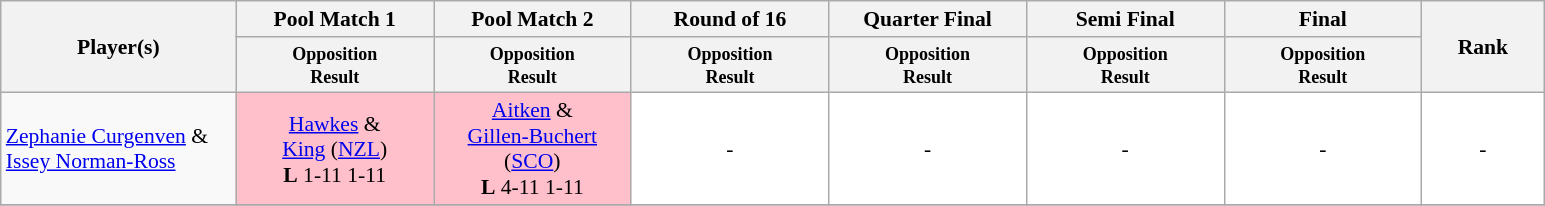<table class=wikitable style="font-size:90%">
<tr>
<th rowspan="2" style="width:150px;">Player(s)</th>
<th width=125>Pool Match 1</th>
<th width=125>Pool Match 2</th>
<th width=125>Round of 16</th>
<th width=125>Quarter Final</th>
<th width=125>Semi Final</th>
<th width=125>Final</th>
<th rowspan="2" style="width:75px;">Rank</th>
</tr>
<tr>
<th style="line-height:1em"><small>Opposition<br>Result</small></th>
<th style="line-height:1em"><small>Opposition<br>Result</small></th>
<th style="line-height:1em"><small>Opposition<br>Result</small></th>
<th style="line-height:1em"><small>Opposition<br>Result</small></th>
<th style="line-height:1em"><small>Opposition<br>Result</small></th>
<th style="line-height:1em"><small>Opposition<br>Result</small></th>
</tr>
<tr>
<td><a href='#'>Zephanie Curgenven</a> &<br><a href='#'>Issey Norman-Ross</a></td>
<td style="text-align:center; background:pink;"> <a href='#'>Hawkes</a> &<br><a href='#'>King</a> (<a href='#'>NZL</a>)<br><strong>L</strong> 1-11 1-11</td>
<td style="text-align:center; background:pink;"> <a href='#'>Aitken</a> &<br><a href='#'>Gillen-Buchert</a> (<a href='#'>SCO</a>)<br><strong>L</strong> 4-11 1-11</td>
<td style="text-align:center; background:white;">-</td>
<td style="text-align:center; background:white;">-</td>
<td style="text-align:center; background:white;">-</td>
<td style="text-align:center; background:white;">-</td>
<td style="text-align:center; background:white;">-</td>
</tr>
<tr>
</tr>
</table>
